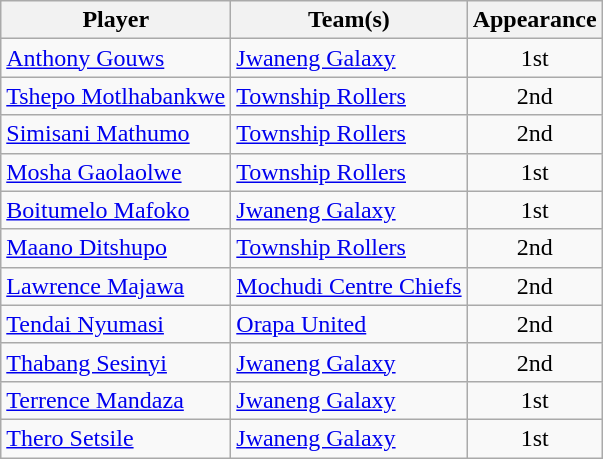<table class="wikitable">
<tr>
<th>Player</th>
<th>Team(s)</th>
<th>Appearance</th>
</tr>
<tr>
<td> <a href='#'>Anthony Gouws</a></td>
<td> <a href='#'>Jwaneng Galaxy</a></td>
<td style="text-align:center;">1st</td>
</tr>
<tr>
<td> <a href='#'>Tshepo Motlhabankwe</a></td>
<td> <a href='#'>Township Rollers</a></td>
<td style="text-align:center;">2nd</td>
</tr>
<tr>
<td> <a href='#'>Simisani Mathumo</a></td>
<td> <a href='#'>Township Rollers</a></td>
<td style="text-align:center;">2nd</td>
</tr>
<tr>
<td> <a href='#'>Mosha Gaolaolwe</a></td>
<td> <a href='#'>Township Rollers</a></td>
<td style="text-align:center;">1st</td>
</tr>
<tr>
<td> <a href='#'>Boitumelo Mafoko</a></td>
<td> <a href='#'>Jwaneng Galaxy</a></td>
<td style="text-align:center;">1st</td>
</tr>
<tr>
<td> <a href='#'>Maano Ditshupo</a></td>
<td> <a href='#'>Township Rollers</a></td>
<td style="text-align:center;">2nd</td>
</tr>
<tr>
<td> <a href='#'>Lawrence Majawa</a></td>
<td> <a href='#'>Mochudi Centre Chiefs</a></td>
<td style="text-align:center;">2nd</td>
</tr>
<tr>
<td> <a href='#'>Tendai Nyumasi</a></td>
<td> <a href='#'>Orapa United</a></td>
<td style="text-align:center;">2nd</td>
</tr>
<tr>
<td> <a href='#'>Thabang Sesinyi</a></td>
<td> <a href='#'>Jwaneng Galaxy</a></td>
<td style="text-align:center;">2nd</td>
</tr>
<tr>
<td> <a href='#'>Terrence Mandaza</a></td>
<td> <a href='#'>Jwaneng Galaxy</a></td>
<td style="text-align:center;">1st</td>
</tr>
<tr>
<td> <a href='#'>Thero Setsile</a></td>
<td> <a href='#'>Jwaneng Galaxy</a></td>
<td style="text-align:center;">1st</td>
</tr>
</table>
